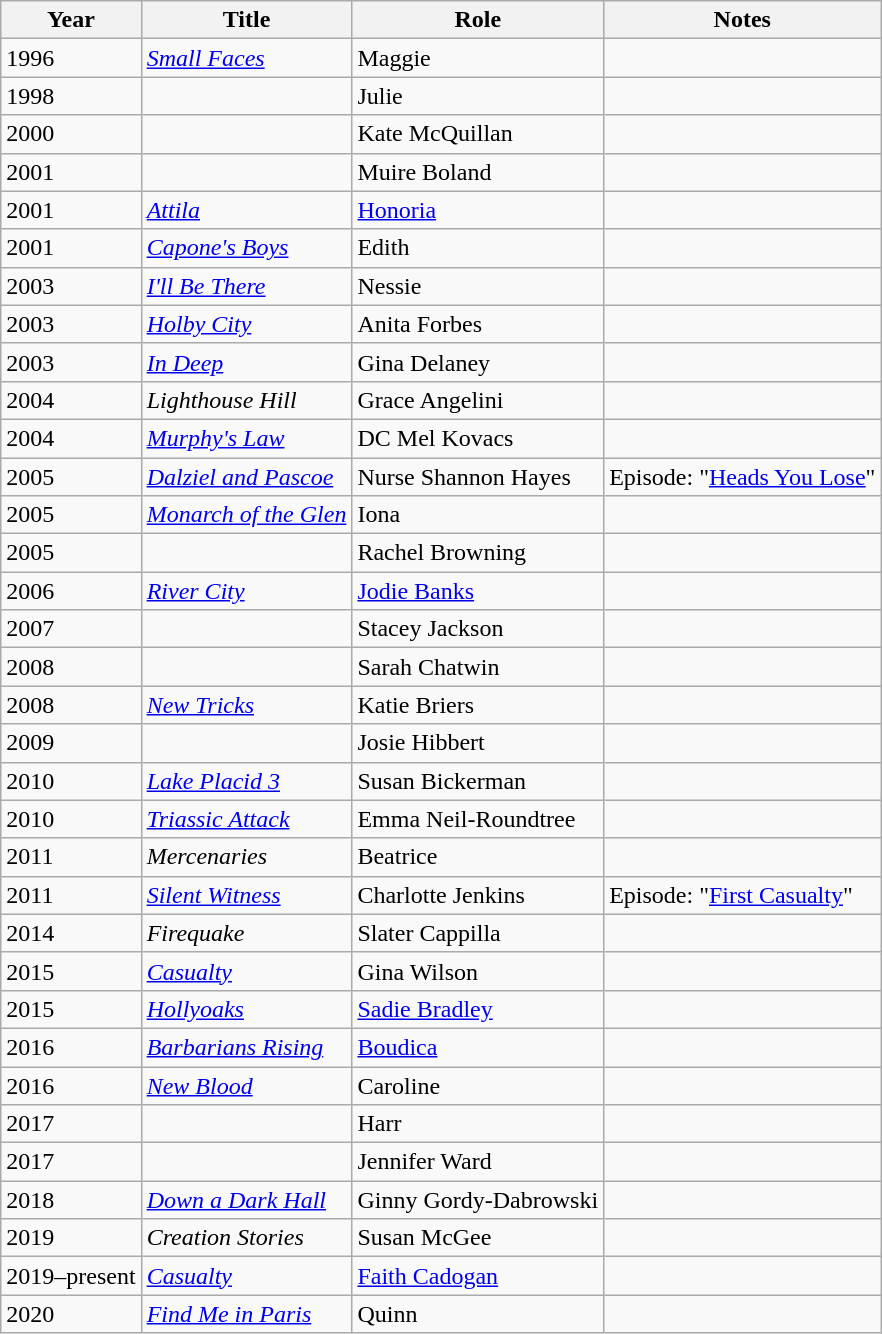<table class="wikitable sortable">
<tr>
<th>Year</th>
<th>Title</th>
<th>Role</th>
<th class="unsortable">Notes</th>
</tr>
<tr>
<td>1996</td>
<td><em><a href='#'>Small Faces</a></em></td>
<td>Maggie</td>
<td></td>
</tr>
<tr>
<td>1998</td>
<td><em></em></td>
<td>Julie</td>
<td></td>
</tr>
<tr>
<td>2000</td>
<td><em></em></td>
<td>Kate McQuillan</td>
<td></td>
</tr>
<tr>
<td>2001</td>
<td><em></em></td>
<td>Muire Boland</td>
<td></td>
</tr>
<tr>
<td>2001</td>
<td><em><a href='#'>Attila</a></em></td>
<td><a href='#'>Honoria</a></td>
<td></td>
</tr>
<tr>
<td>2001</td>
<td><em><a href='#'>Capone's Boys</a></em></td>
<td>Edith</td>
<td></td>
</tr>
<tr>
<td>2003</td>
<td><em><a href='#'>I'll Be There</a></em></td>
<td>Nessie</td>
<td></td>
</tr>
<tr>
<td>2003</td>
<td><em><a href='#'>Holby City</a></em></td>
<td>Anita Forbes</td>
<td></td>
</tr>
<tr>
<td>2003</td>
<td><a href='#'><em>In Deep</em></a></td>
<td>Gina Delaney</td>
<td></td>
</tr>
<tr>
<td>2004</td>
<td><em>Lighthouse Hill</em></td>
<td>Grace Angelini</td>
<td></td>
</tr>
<tr>
<td>2004</td>
<td><em><a href='#'>Murphy's Law</a></em></td>
<td>DC Mel Kovacs</td>
<td></td>
</tr>
<tr>
<td>2005</td>
<td><em><a href='#'>Dalziel and Pascoe</a></em></td>
<td>Nurse Shannon Hayes</td>
<td>Episode: "<a href='#'>Heads You Lose</a>"</td>
</tr>
<tr>
<td>2005</td>
<td><em><a href='#'>Monarch of the Glen</a></em></td>
<td>Iona</td>
<td></td>
</tr>
<tr>
<td>2005</td>
<td><em></em></td>
<td>Rachel Browning</td>
<td></td>
</tr>
<tr>
<td>2006</td>
<td><a href='#'><em>River City</em></a></td>
<td><a href='#'>Jodie Banks</a></td>
<td></td>
</tr>
<tr>
<td>2007</td>
<td><em></em></td>
<td>Stacey Jackson</td>
<td></td>
</tr>
<tr>
<td>2008</td>
<td><em></em></td>
<td>Sarah Chatwin</td>
<td></td>
</tr>
<tr>
<td>2008</td>
<td><em><a href='#'>New Tricks</a></em></td>
<td>Katie Briers</td>
<td></td>
</tr>
<tr>
<td>2009</td>
<td><em></em></td>
<td>Josie Hibbert</td>
<td></td>
</tr>
<tr>
<td>2010</td>
<td><em><a href='#'>Lake Placid 3</a></em></td>
<td>Susan Bickerman</td>
<td></td>
</tr>
<tr>
<td>2010</td>
<td><em><a href='#'>Triassic Attack</a></em></td>
<td>Emma Neil-Roundtree</td>
<td></td>
</tr>
<tr>
<td>2011</td>
<td><em>Mercenaries</em></td>
<td>Beatrice</td>
<td></td>
</tr>
<tr>
<td>2011</td>
<td><em><a href='#'>Silent Witness</a></em></td>
<td>Charlotte Jenkins</td>
<td>Episode: "<a href='#'>First Casualty</a>"</td>
</tr>
<tr>
<td>2014</td>
<td><em>Firequake</em></td>
<td>Slater Cappilla</td>
<td></td>
</tr>
<tr>
<td>2015</td>
<td><em><a href='#'>Casualty</a></em></td>
<td>Gina Wilson</td>
<td></td>
</tr>
<tr>
<td>2015</td>
<td><em><a href='#'>Hollyoaks</a></em></td>
<td><a href='#'>Sadie Bradley</a></td>
<td></td>
</tr>
<tr>
<td>2016</td>
<td><em><a href='#'>Barbarians Rising</a></em></td>
<td><a href='#'>Boudica</a></td>
<td></td>
</tr>
<tr>
<td>2016</td>
<td><em><a href='#'>New Blood</a></em></td>
<td>Caroline</td>
<td></td>
</tr>
<tr>
<td>2017</td>
<td><em></em></td>
<td>Harr</td>
<td></td>
</tr>
<tr>
<td>2017</td>
<td><em></em></td>
<td>Jennifer Ward</td>
</tr>
<tr>
<td>2018</td>
<td><em><a href='#'>Down a Dark Hall</a></em></td>
<td>Ginny Gordy-Dabrowski</td>
<td></td>
</tr>
<tr>
<td>2019</td>
<td><em>Creation Stories</em></td>
<td>Susan McGee</td>
<td></td>
</tr>
<tr>
<td>2019–present</td>
<td><em><a href='#'>Casualty</a></em></td>
<td><a href='#'>Faith Cadogan</a></td>
<td></td>
</tr>
<tr>
<td>2020</td>
<td><em><a href='#'>Find Me in Paris</a></em></td>
<td>Quinn</td>
</tr>
</table>
